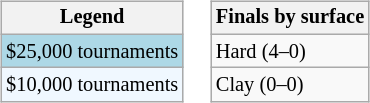<table>
<tr valign=top>
<td><br><table class=wikitable style="font-size:85%">
<tr>
<th>Legend</th>
</tr>
<tr style="background:lightblue;">
<td>$25,000 tournaments</td>
</tr>
<tr style="background:#f0f8ff;">
<td>$10,000 tournaments</td>
</tr>
</table>
</td>
<td><br><table class=wikitable style="font-size:85%">
<tr>
<th>Finals by surface</th>
</tr>
<tr>
<td>Hard (4–0)</td>
</tr>
<tr>
<td>Clay (0–0)</td>
</tr>
</table>
</td>
</tr>
</table>
